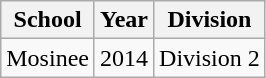<table class="wikitable">
<tr>
<th>School</th>
<th>Year</th>
<th>Division</th>
</tr>
<tr>
<td>Mosinee</td>
<td>2014</td>
<td>Division 2</td>
</tr>
</table>
